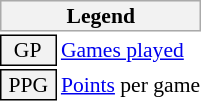<table class="toccolours" style="font-size: 90%; white-space: nowrap;">
<tr>
<th colspan="6" style="background-color: #F2F2F2; border: 1px solid #AAAAAA;">Legend</th>
</tr>
<tr>
<td style="background-color: #F2F2F2; border: 1px solid black;">  GP</td>
<td><a href='#'>Games played</a></td>
</tr>
<tr>
<td style="background-color: #F2F2F2; border: 1px solid black"> PPG </td>
<td><a href='#'>Points</a> per game</td>
</tr>
<tr>
</tr>
</table>
